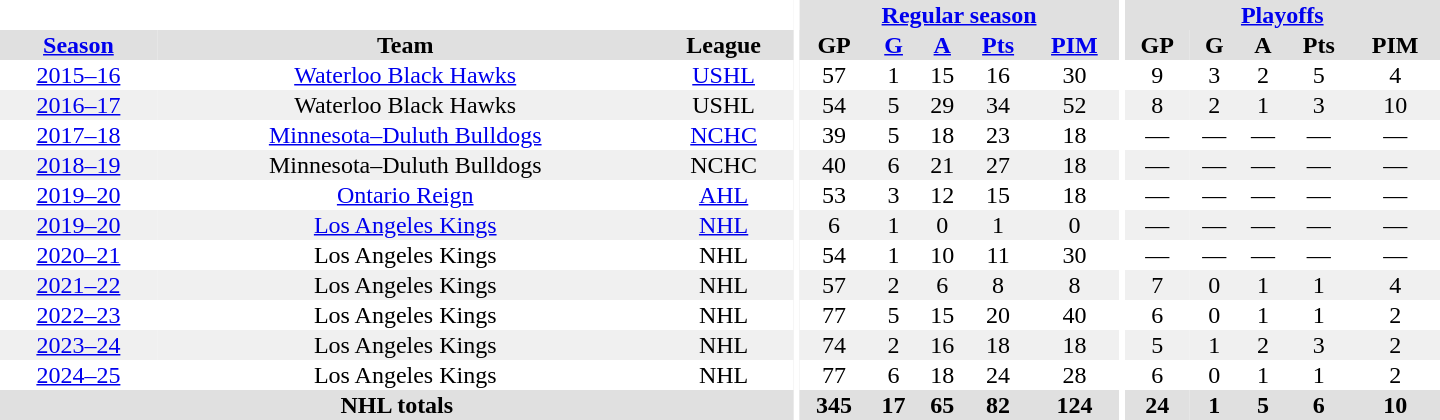<table border="0" cellpadding="1" cellspacing="0" style="text-align:center; width:60em">
<tr bgcolor="#e0e0e0">
<th colspan="3" bgcolor="#ffffff"></th>
<th rowspan="99" bgcolor="#ffffff"></th>
<th colspan="5"><a href='#'>Regular season</a></th>
<th rowspan="99" bgcolor="#ffffff"></th>
<th colspan="5"><a href='#'>Playoffs</a></th>
</tr>
<tr bgcolor="#e0e0e0">
<th><a href='#'>Season</a></th>
<th>Team</th>
<th>League</th>
<th>GP</th>
<th><a href='#'>G</a></th>
<th><a href='#'>A</a></th>
<th><a href='#'>Pts</a></th>
<th><a href='#'>PIM</a></th>
<th>GP</th>
<th>G</th>
<th>A</th>
<th>Pts</th>
<th>PIM</th>
</tr>
<tr>
<td><a href='#'>2015–16</a></td>
<td><a href='#'>Waterloo Black Hawks</a></td>
<td><a href='#'>USHL</a></td>
<td>57</td>
<td>1</td>
<td>15</td>
<td>16</td>
<td>30</td>
<td>9</td>
<td>3</td>
<td>2</td>
<td>5</td>
<td>4</td>
</tr>
<tr bgcolor="#f0f0f0">
<td><a href='#'>2016–17</a></td>
<td>Waterloo Black Hawks</td>
<td>USHL</td>
<td>54</td>
<td>5</td>
<td>29</td>
<td>34</td>
<td>52</td>
<td>8</td>
<td>2</td>
<td>1</td>
<td>3</td>
<td>10</td>
</tr>
<tr>
<td><a href='#'>2017–18</a></td>
<td><a href='#'>Minnesota–Duluth Bulldogs</a></td>
<td><a href='#'>NCHC</a></td>
<td>39</td>
<td>5</td>
<td>18</td>
<td>23</td>
<td>18</td>
<td>—</td>
<td>—</td>
<td>—</td>
<td>—</td>
<td>—</td>
</tr>
<tr bgcolor="#f0f0f0">
<td><a href='#'>2018–19</a></td>
<td>Minnesota–Duluth Bulldogs</td>
<td>NCHC</td>
<td>40</td>
<td>6</td>
<td>21</td>
<td>27</td>
<td>18</td>
<td>—</td>
<td>—</td>
<td>—</td>
<td>—</td>
<td>—</td>
</tr>
<tr>
<td><a href='#'>2019–20</a></td>
<td><a href='#'>Ontario Reign</a></td>
<td><a href='#'>AHL</a></td>
<td>53</td>
<td>3</td>
<td>12</td>
<td>15</td>
<td>18</td>
<td>—</td>
<td>—</td>
<td>—</td>
<td>—</td>
<td>—</td>
</tr>
<tr bgcolor="#f0f0f0">
<td><a href='#'>2019–20</a></td>
<td><a href='#'>Los Angeles Kings</a></td>
<td><a href='#'>NHL</a></td>
<td>6</td>
<td>1</td>
<td>0</td>
<td>1</td>
<td>0</td>
<td>—</td>
<td>—</td>
<td>—</td>
<td>—</td>
<td>—</td>
</tr>
<tr>
<td><a href='#'>2020–21</a></td>
<td>Los Angeles Kings</td>
<td>NHL</td>
<td>54</td>
<td>1</td>
<td>10</td>
<td>11</td>
<td>30</td>
<td>—</td>
<td>—</td>
<td>—</td>
<td>—</td>
<td>—</td>
</tr>
<tr bgcolor="#f0f0f0">
<td><a href='#'>2021–22</a></td>
<td>Los Angeles Kings</td>
<td>NHL</td>
<td>57</td>
<td>2</td>
<td>6</td>
<td>8</td>
<td>8</td>
<td>7</td>
<td>0</td>
<td>1</td>
<td>1</td>
<td>4</td>
</tr>
<tr>
<td><a href='#'>2022–23</a></td>
<td>Los Angeles Kings</td>
<td>NHL</td>
<td>77</td>
<td>5</td>
<td>15</td>
<td>20</td>
<td>40</td>
<td>6</td>
<td>0</td>
<td>1</td>
<td>1</td>
<td>2</td>
</tr>
<tr bgcolor="#f0f0f0">
<td><a href='#'>2023–24</a></td>
<td>Los Angeles Kings</td>
<td>NHL</td>
<td>74</td>
<td>2</td>
<td>16</td>
<td>18</td>
<td>18</td>
<td>5</td>
<td>1</td>
<td>2</td>
<td>3</td>
<td>2</td>
</tr>
<tr>
<td><a href='#'>2024–25</a></td>
<td>Los Angeles Kings</td>
<td>NHL</td>
<td>77</td>
<td>6</td>
<td>18</td>
<td>24</td>
<td>28</td>
<td>6</td>
<td>0</td>
<td>1</td>
<td>1</td>
<td>2</td>
</tr>
<tr bgcolor="#e0e0e0">
<th colspan="3">NHL totals</th>
<th>345</th>
<th>17</th>
<th>65</th>
<th>82</th>
<th>124</th>
<th>24</th>
<th>1</th>
<th>5</th>
<th>6</th>
<th>10</th>
</tr>
</table>
